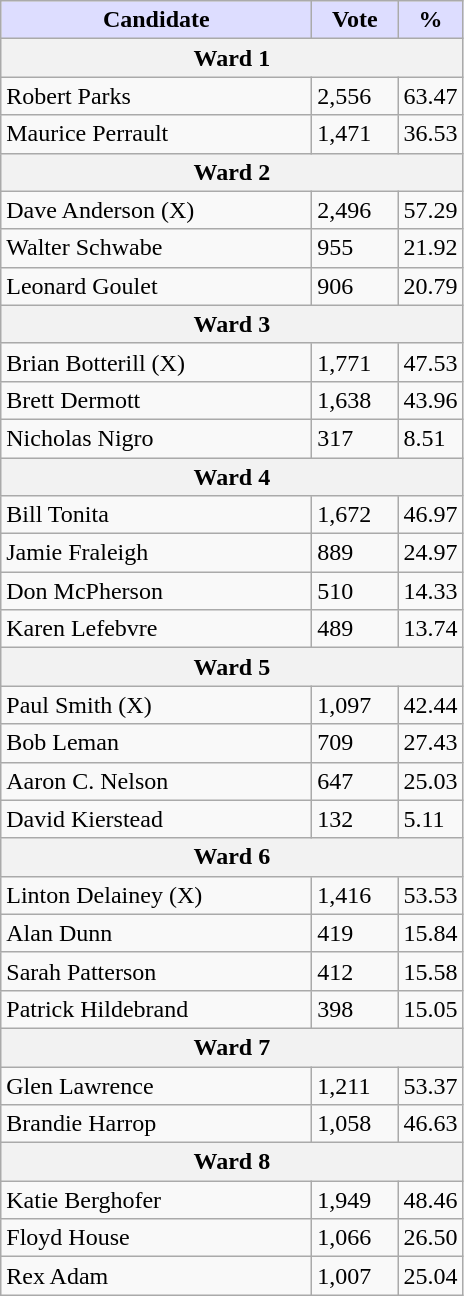<table class="wikitable">
<tr>
<th style="background:#ddf; width:200px;">Candidate</th>
<th style="background:#ddf; width:50px;">Vote</th>
<th style="background:#ddf; width:30px;">%</th>
</tr>
<tr>
<th colspan="3">Ward 1</th>
</tr>
<tr>
<td>Robert Parks</td>
<td>2,556</td>
<td>63.47</td>
</tr>
<tr>
<td>Maurice Perrault</td>
<td>1,471</td>
<td>36.53</td>
</tr>
<tr>
<th colspan="3">Ward 2</th>
</tr>
<tr>
<td>Dave Anderson (X)</td>
<td>2,496</td>
<td>57.29</td>
</tr>
<tr>
<td>Walter Schwabe</td>
<td>955</td>
<td>21.92</td>
</tr>
<tr>
<td>Leonard Goulet</td>
<td>906</td>
<td>20.79</td>
</tr>
<tr>
<th colspan="3">Ward 3</th>
</tr>
<tr>
<td>Brian Botterill (X)</td>
<td>1,771</td>
<td>47.53</td>
</tr>
<tr>
<td>Brett Dermott</td>
<td>1,638</td>
<td>43.96</td>
</tr>
<tr>
<td>Nicholas Nigro</td>
<td>317</td>
<td>8.51</td>
</tr>
<tr>
<th colspan="3">Ward 4</th>
</tr>
<tr>
<td>Bill Tonita</td>
<td>1,672</td>
<td>46.97</td>
</tr>
<tr>
<td>Jamie Fraleigh</td>
<td>889</td>
<td>24.97</td>
</tr>
<tr>
<td>Don McPherson</td>
<td>510</td>
<td>14.33</td>
</tr>
<tr>
<td>Karen Lefebvre</td>
<td>489</td>
<td>13.74</td>
</tr>
<tr>
<th colspan="3">Ward 5</th>
</tr>
<tr>
<td>Paul Smith (X)</td>
<td>1,097</td>
<td>42.44</td>
</tr>
<tr>
<td>Bob Leman</td>
<td>709</td>
<td>27.43</td>
</tr>
<tr>
<td>Aaron C. Nelson</td>
<td>647</td>
<td>25.03</td>
</tr>
<tr>
<td>David Kierstead</td>
<td>132</td>
<td>5.11</td>
</tr>
<tr>
<th colspan="3">Ward 6</th>
</tr>
<tr>
<td>Linton Delainey (X)</td>
<td>1,416</td>
<td>53.53</td>
</tr>
<tr>
<td>Alan Dunn</td>
<td>419</td>
<td>15.84</td>
</tr>
<tr>
<td>Sarah Patterson</td>
<td>412</td>
<td>15.58</td>
</tr>
<tr>
<td>Patrick Hildebrand</td>
<td>398</td>
<td>15.05</td>
</tr>
<tr>
<th colspan="3">Ward 7</th>
</tr>
<tr>
<td>Glen Lawrence</td>
<td>1,211</td>
<td>53.37</td>
</tr>
<tr>
<td>Brandie Harrop</td>
<td>1,058</td>
<td>46.63</td>
</tr>
<tr>
<th colspan="3">Ward 8</th>
</tr>
<tr>
<td>Katie Berghofer</td>
<td>1,949</td>
<td>48.46</td>
</tr>
<tr>
<td>Floyd House</td>
<td>1,066</td>
<td>26.50</td>
</tr>
<tr>
<td>Rex Adam</td>
<td>1,007</td>
<td>25.04</td>
</tr>
</table>
